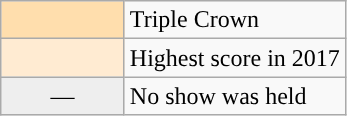<table class="wikitable">
<tr>
<td width="75px" style="font-weight: bold; background: navajowhite;" align="center"></td>
<td>Triple Crown</td>
</tr>
<tr>
<td width="75px" style="background: #ffebd2;"></td>
<td>Highest score in 2017</td>
</tr>
<tr>
<td width="75px" style="background:#eee;" align="center">—</td>
<td>No show was held</td>
</tr>
</table>
